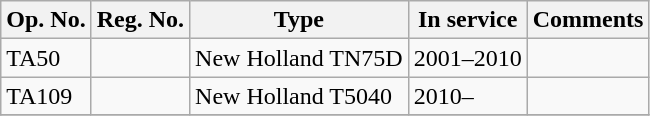<table class="wikitable">
<tr>
<th>Op. No.</th>
<th>Reg. No.</th>
<th>Type</th>
<th>In service</th>
<th>Comments</th>
</tr>
<tr>
<td>TA50</td>
<td></td>
<td>New Holland TN75D</td>
<td>2001–2010</td>
<td></td>
</tr>
<tr>
<td>TA109</td>
<td></td>
<td>New Holland T5040</td>
<td>2010–</td>
<td></td>
</tr>
<tr>
</tr>
</table>
